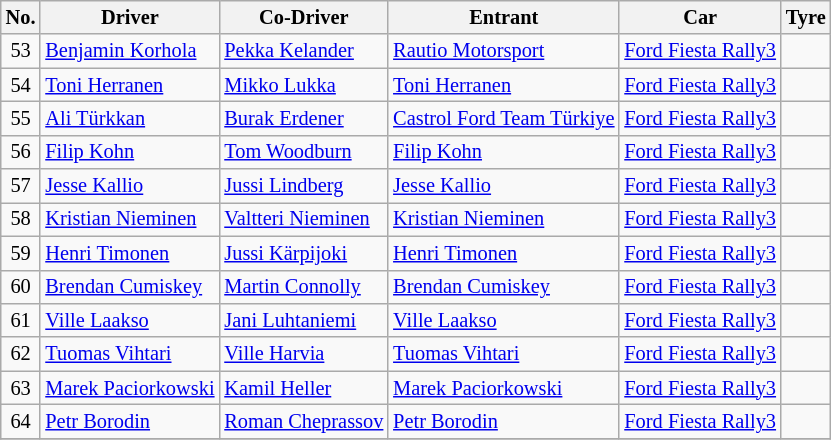<table class="wikitable" style="font-size: 85%;">
<tr>
<th>No.</th>
<th>Driver</th>
<th>Co-Driver</th>
<th>Entrant</th>
<th>Car</th>
<th>Tyre</th>
</tr>
<tr>
<td align="center">53</td>
<td> <a href='#'>Benjamin Korhola</a></td>
<td> <a href='#'>Pekka Kelander</a></td>
<td> <a href='#'>Rautio Motorsport</a></td>
<td><a href='#'>Ford Fiesta Rally3</a></td>
<td align="center"></td>
</tr>
<tr>
<td align="center">54</td>
<td> <a href='#'>Toni Herranen</a></td>
<td> <a href='#'>Mikko Lukka</a></td>
<td> <a href='#'>Toni Herranen</a></td>
<td><a href='#'>Ford Fiesta Rally3</a></td>
<td align="center"></td>
</tr>
<tr>
<td align="center">55</td>
<td> <a href='#'>Ali Türkkan</a></td>
<td> <a href='#'>Burak Erdener</a></td>
<td> <a href='#'>Castrol Ford Team Türkiye</a></td>
<td><a href='#'>Ford Fiesta Rally3</a></td>
<td align="center"></td>
</tr>
<tr>
<td align="center">56</td>
<td> <a href='#'>Filip Kohn</a></td>
<td> <a href='#'>Tom Woodburn</a></td>
<td> <a href='#'>Filip Kohn</a></td>
<td><a href='#'>Ford Fiesta Rally3</a></td>
<td align="center"></td>
</tr>
<tr>
<td align="center">57</td>
<td> <a href='#'>Jesse Kallio</a></td>
<td> <a href='#'>Jussi Lindberg</a></td>
<td> <a href='#'>Jesse Kallio</a></td>
<td><a href='#'>Ford Fiesta Rally3</a></td>
<td align="center"></td>
</tr>
<tr>
<td align="center">58</td>
<td> <a href='#'>Kristian Nieminen</a></td>
<td> <a href='#'>Valtteri Nieminen</a></td>
<td> <a href='#'>Kristian Nieminen</a></td>
<td><a href='#'>Ford Fiesta Rally3</a></td>
<td align="center"></td>
</tr>
<tr>
<td align="center">59</td>
<td> <a href='#'>Henri Timonen</a></td>
<td> <a href='#'>Jussi Kärpijoki</a></td>
<td> <a href='#'>Henri Timonen</a></td>
<td><a href='#'>Ford Fiesta Rally3</a></td>
<td align="center"></td>
</tr>
<tr>
<td align="center">60</td>
<td> <a href='#'>Brendan Cumiskey</a></td>
<td> <a href='#'>Martin Connolly</a></td>
<td> <a href='#'>Brendan Cumiskey</a></td>
<td><a href='#'>Ford Fiesta Rally3</a></td>
<td align="center"></td>
</tr>
<tr>
<td align="center">61</td>
<td> <a href='#'>Ville Laakso</a></td>
<td> <a href='#'>Jani Luhtaniemi</a></td>
<td> <a href='#'>Ville Laakso</a></td>
<td><a href='#'>Ford Fiesta Rally3</a></td>
<td align="center"></td>
</tr>
<tr>
<td align="center">62</td>
<td> <a href='#'>Tuomas Vihtari</a></td>
<td> <a href='#'>Ville Harvia</a></td>
<td> <a href='#'>Tuomas Vihtari</a></td>
<td><a href='#'>Ford Fiesta Rally3</a></td>
<td align="center"></td>
</tr>
<tr>
<td align="center">63</td>
<td> <a href='#'>Marek Paciorkowski</a></td>
<td> <a href='#'>Kamil Heller</a></td>
<td> <a href='#'>Marek Paciorkowski</a></td>
<td><a href='#'>Ford Fiesta Rally3</a></td>
<td align="center"></td>
</tr>
<tr>
<td align="center">64</td>
<td> <a href='#'>Petr Borodin</a></td>
<td> <a href='#'>Roman Cheprassov</a></td>
<td> <a href='#'>Petr Borodin</a></td>
<td><a href='#'>Ford Fiesta Rally3</a></td>
<td align="center"></td>
</tr>
<tr>
</tr>
</table>
